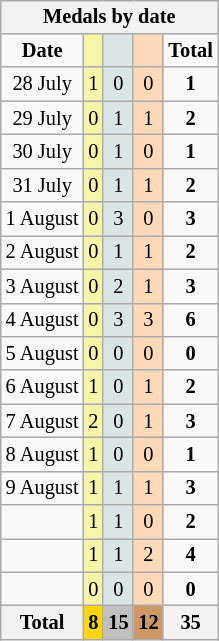<table class=wikitable style=font-size:85%;float:left;text-align:center|>
<tr bgcolor="#efefef">
<th colspan=6>Medals by date</th>
</tr>
<tr align=center>
<td><strong>Date</strong></td>
<td bgcolor=#f7f6a8></td>
<td bgcolor=#dce5e5></td>
<td bgcolor=#ffdab9></td>
<td><strong>Total</strong></td>
</tr>
<tr align=center>
<td>28 July</td>
<td style="background:#F7F6A8;">1</td>
<td style="background:#DCE5E5;">0</td>
<td style="background:#FFDAB9;">0</td>
<td><strong>1</strong></td>
</tr>
<tr align=center>
<td>29 July</td>
<td style="background:#F7F6A8;">0</td>
<td style="background:#DCE5E5;">1</td>
<td style="background:#FFDAB9;">1</td>
<td><strong>2</strong></td>
</tr>
<tr align=center>
<td>30 July</td>
<td style="background:#F7F6A8;">0</td>
<td style="background:#DCE5E5;">1</td>
<td style="background:#FFDAB9;">0</td>
<td><strong>1</strong></td>
</tr>
<tr align=center>
<td>31 July</td>
<td style="background:#F7F6A8;">0</td>
<td style="background:#DCE5E5;">1</td>
<td style="background:#FFDAB9;">1</td>
<td><strong>2</strong></td>
</tr>
<tr align=center>
<td>1 August</td>
<td style="background:#F7F6A8;">0</td>
<td style="background:#DCE5E5;">3</td>
<td style="background:#FFDAB9;">0</td>
<td><strong>3</strong></td>
</tr>
<tr align=center>
<td>2 August</td>
<td style="background:#F7F6A8;">0</td>
<td style="background:#DCE5E5;">1</td>
<td style="background:#FFDAB9;">1</td>
<td><strong>2</strong></td>
</tr>
<tr align=center>
<td>3 August</td>
<td style="background:#F7F6A8;">0</td>
<td style="background:#DCE5E5;">2</td>
<td style="background:#FFDAB9;">1</td>
<td><strong>3</strong></td>
</tr>
<tr align=center>
<td>4 August</td>
<td style="background:#F7F6A8;">0</td>
<td style="background:#DCE5E5;">3</td>
<td style="background:#FFDAB9;">3</td>
<td><strong>6</strong></td>
</tr>
<tr align=center>
<td>5 August</td>
<td style="background:#F7F6A8;">0</td>
<td style="background:#DCE5E5;">0</td>
<td style="background:#FFDAB9;">0</td>
<td><strong>0</strong></td>
</tr>
<tr align=center>
<td>6 August</td>
<td style="background:#F7F6A8;">1</td>
<td style="background:#DCE5E5;">0</td>
<td style="background:#FFDAB9;">1</td>
<td><strong>2</strong></td>
</tr>
<tr align=center>
<td>7 August</td>
<td style="background:#F7F6A8;">2</td>
<td style="background:#DCE5E5;">0</td>
<td style="background:#FFDAB9;">1</td>
<td><strong>3</strong></td>
</tr>
<tr align=center>
<td>8 August</td>
<td style="background:#F7F6A8;">1</td>
<td style="background:#DCE5E5;">0</td>
<td style="background:#FFDAB9;">0</td>
<td><strong>1</strong></td>
</tr>
<tr align=center>
<td>9 August</td>
<td style="background:#F7F6A8;">1</td>
<td style="background:#DCE5E5;">1</td>
<td style="background:#FFDAB9;">1</td>
<td><strong>3</strong></td>
</tr>
<tr align=center>
<td></td>
<td style="background:#F7F6A8;">1</td>
<td style="background:#DCE5E5;">1</td>
<td style="background:#FFDAB9;">0</td>
<td><strong>2</strong></td>
</tr>
<tr align=center>
<td></td>
<td style="background:#F7F6A8;">1</td>
<td style="background:#DCE5E5;">1</td>
<td style="background:#FFDAB9;">2</td>
<td><strong>4</strong></td>
</tr>
<tr style="text-align:center;">
<td></td>
<td style="background:#F7F6A8;">0</td>
<td style="background:#DCE5E5;">0</td>
<td style="background:#FFDAB9;">0</td>
<td><strong>0</strong></td>
</tr>
<tr align=center>
<th>Total</th>
<th style="background:gold;">8</th>
<th style="background:silver;">15</th>
<th style="background:#c96;">12</th>
<th>35</th>
</tr>
</table>
